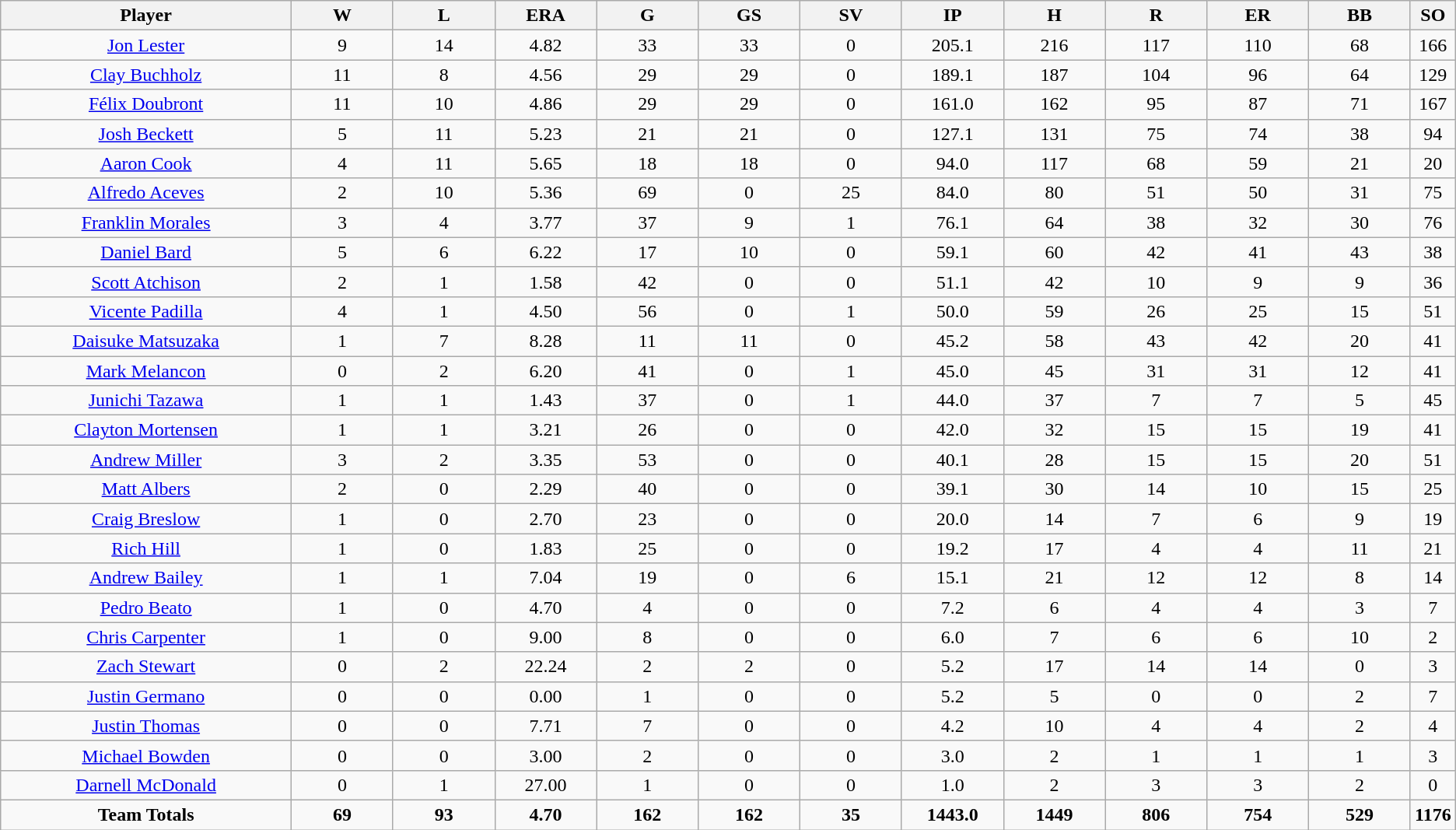<table class=wikitable style="text-align:center">
<tr>
<th bgcolor=#DDDDFF; width="20%">Player</th>
<th bgcolor=#DDDDFF; width="7%">W</th>
<th bgcolor=#DDDDFF; width="7%">L</th>
<th bgcolor=#DDDDFF; width="7%">ERA</th>
<th bgcolor=#DDDDFF; width="7%">G</th>
<th bgcolor=#DDDDFF; width="7%">GS</th>
<th bgcolor=#DDDDFF; width="7%">SV</th>
<th bgcolor=#DDDDFF; width="7%">IP</th>
<th bgcolor=#DDDDFF; width="7%">H</th>
<th bgcolor=#DDDDFF; width="7%">R</th>
<th bgcolor=#DDDDFF; width="7%">ER</th>
<th bgcolor=#DDDDFF; width="7%">BB</th>
<th bgcolor=#DDDDFF; width="7%">SO</th>
</tr>
<tr>
<td><a href='#'>Jon Lester</a></td>
<td>9</td>
<td>14</td>
<td>4.82</td>
<td>33</td>
<td>33</td>
<td>0</td>
<td>205.1</td>
<td>216</td>
<td>117</td>
<td>110</td>
<td>68</td>
<td>166</td>
</tr>
<tr>
<td><a href='#'>Clay Buchholz</a></td>
<td>11</td>
<td>8</td>
<td>4.56</td>
<td>29</td>
<td>29</td>
<td>0</td>
<td>189.1</td>
<td>187</td>
<td>104</td>
<td>96</td>
<td>64</td>
<td>129</td>
</tr>
<tr>
<td><a href='#'>Félix Doubront</a></td>
<td>11</td>
<td>10</td>
<td>4.86</td>
<td>29</td>
<td>29</td>
<td>0</td>
<td>161.0</td>
<td>162</td>
<td>95</td>
<td>87</td>
<td>71</td>
<td>167</td>
</tr>
<tr>
<td><a href='#'>Josh Beckett</a></td>
<td>5</td>
<td>11</td>
<td>5.23</td>
<td>21</td>
<td>21</td>
<td>0</td>
<td>127.1</td>
<td>131</td>
<td>75</td>
<td>74</td>
<td>38</td>
<td>94</td>
</tr>
<tr>
<td><a href='#'>Aaron Cook</a></td>
<td>4</td>
<td>11</td>
<td>5.65</td>
<td>18</td>
<td>18</td>
<td>0</td>
<td>94.0</td>
<td>117</td>
<td>68</td>
<td>59</td>
<td>21</td>
<td>20</td>
</tr>
<tr>
<td><a href='#'>Alfredo Aceves</a></td>
<td>2</td>
<td>10</td>
<td>5.36</td>
<td>69</td>
<td>0</td>
<td>25</td>
<td>84.0</td>
<td>80</td>
<td>51</td>
<td>50</td>
<td>31</td>
<td>75</td>
</tr>
<tr>
<td><a href='#'>Franklin Morales</a></td>
<td>3</td>
<td>4</td>
<td>3.77</td>
<td>37</td>
<td>9</td>
<td>1</td>
<td>76.1</td>
<td>64</td>
<td>38</td>
<td>32</td>
<td>30</td>
<td>76</td>
</tr>
<tr>
<td><a href='#'>Daniel Bard</a></td>
<td>5</td>
<td>6</td>
<td>6.22</td>
<td>17</td>
<td>10</td>
<td>0</td>
<td>59.1</td>
<td>60</td>
<td>42</td>
<td>41</td>
<td>43</td>
<td>38</td>
</tr>
<tr>
<td><a href='#'>Scott Atchison</a></td>
<td>2</td>
<td>1</td>
<td>1.58</td>
<td>42</td>
<td>0</td>
<td>0</td>
<td>51.1</td>
<td>42</td>
<td>10</td>
<td>9</td>
<td>9</td>
<td>36</td>
</tr>
<tr>
<td><a href='#'>Vicente Padilla</a></td>
<td>4</td>
<td>1</td>
<td>4.50</td>
<td>56</td>
<td>0</td>
<td>1</td>
<td>50.0</td>
<td>59</td>
<td>26</td>
<td>25</td>
<td>15</td>
<td>51</td>
</tr>
<tr>
<td><a href='#'>Daisuke Matsuzaka</a></td>
<td>1</td>
<td>7</td>
<td>8.28</td>
<td>11</td>
<td>11</td>
<td>0</td>
<td>45.2</td>
<td>58</td>
<td>43</td>
<td>42</td>
<td>20</td>
<td>41</td>
</tr>
<tr>
<td><a href='#'>Mark Melancon</a></td>
<td>0</td>
<td>2</td>
<td>6.20</td>
<td>41</td>
<td>0</td>
<td>1</td>
<td>45.0</td>
<td>45</td>
<td>31</td>
<td>31</td>
<td>12</td>
<td>41</td>
</tr>
<tr>
<td><a href='#'>Junichi Tazawa</a></td>
<td>1</td>
<td>1</td>
<td>1.43</td>
<td>37</td>
<td>0</td>
<td>1</td>
<td>44.0</td>
<td>37</td>
<td>7</td>
<td>7</td>
<td>5</td>
<td>45</td>
</tr>
<tr>
<td><a href='#'>Clayton Mortensen</a></td>
<td>1</td>
<td>1</td>
<td>3.21</td>
<td>26</td>
<td>0</td>
<td>0</td>
<td>42.0</td>
<td>32</td>
<td>15</td>
<td>15</td>
<td>19</td>
<td>41</td>
</tr>
<tr>
<td><a href='#'>Andrew Miller</a></td>
<td>3</td>
<td>2</td>
<td>3.35</td>
<td>53</td>
<td>0</td>
<td>0</td>
<td>40.1</td>
<td>28</td>
<td>15</td>
<td>15</td>
<td>20</td>
<td>51</td>
</tr>
<tr>
<td><a href='#'>Matt Albers</a></td>
<td>2</td>
<td>0</td>
<td>2.29</td>
<td>40</td>
<td>0</td>
<td>0</td>
<td>39.1</td>
<td>30</td>
<td>14</td>
<td>10</td>
<td>15</td>
<td>25</td>
</tr>
<tr>
<td><a href='#'>Craig Breslow</a></td>
<td>1</td>
<td>0</td>
<td>2.70</td>
<td>23</td>
<td>0</td>
<td>0</td>
<td>20.0</td>
<td>14</td>
<td>7</td>
<td>6</td>
<td>9</td>
<td>19</td>
</tr>
<tr>
<td><a href='#'>Rich Hill</a></td>
<td>1</td>
<td>0</td>
<td>1.83</td>
<td>25</td>
<td>0</td>
<td>0</td>
<td>19.2</td>
<td>17</td>
<td>4</td>
<td>4</td>
<td>11</td>
<td>21</td>
</tr>
<tr>
<td><a href='#'>Andrew Bailey</a></td>
<td>1</td>
<td>1</td>
<td>7.04</td>
<td>19</td>
<td>0</td>
<td>6</td>
<td>15.1</td>
<td>21</td>
<td>12</td>
<td>12</td>
<td>8</td>
<td>14</td>
</tr>
<tr>
<td><a href='#'>Pedro Beato</a></td>
<td>1</td>
<td>0</td>
<td>4.70</td>
<td>4</td>
<td>0</td>
<td>0</td>
<td>7.2</td>
<td>6</td>
<td>4</td>
<td>4</td>
<td>3</td>
<td>7</td>
</tr>
<tr>
<td><a href='#'>Chris Carpenter</a></td>
<td>1</td>
<td>0</td>
<td>9.00</td>
<td>8</td>
<td>0</td>
<td>0</td>
<td>6.0</td>
<td>7</td>
<td>6</td>
<td>6</td>
<td>10</td>
<td>2</td>
</tr>
<tr>
<td><a href='#'>Zach Stewart</a></td>
<td>0</td>
<td>2</td>
<td>22.24</td>
<td>2</td>
<td>2</td>
<td>0</td>
<td>5.2</td>
<td>17</td>
<td>14</td>
<td>14</td>
<td>0</td>
<td>3</td>
</tr>
<tr>
<td><a href='#'>Justin Germano</a></td>
<td>0</td>
<td>0</td>
<td>0.00</td>
<td>1</td>
<td>0</td>
<td>0</td>
<td>5.2</td>
<td>5</td>
<td>0</td>
<td>0</td>
<td>2</td>
<td>7</td>
</tr>
<tr>
<td><a href='#'>Justin Thomas</a></td>
<td>0</td>
<td>0</td>
<td>7.71</td>
<td>7</td>
<td>0</td>
<td>0</td>
<td>4.2</td>
<td>10</td>
<td>4</td>
<td>4</td>
<td>2</td>
<td>4</td>
</tr>
<tr>
<td><a href='#'>Michael Bowden</a></td>
<td>0</td>
<td>0</td>
<td>3.00</td>
<td>2</td>
<td>0</td>
<td>0</td>
<td>3.0</td>
<td>2</td>
<td>1</td>
<td>1</td>
<td>1</td>
<td>3</td>
</tr>
<tr>
<td><a href='#'>Darnell McDonald</a></td>
<td>0</td>
<td>1</td>
<td>27.00</td>
<td>1</td>
<td>0</td>
<td>0</td>
<td>1.0</td>
<td>2</td>
<td>3</td>
<td>3</td>
<td>2</td>
<td>0</td>
</tr>
<tr>
<td><strong>Team Totals</strong></td>
<td><strong>69</strong></td>
<td><strong>93</strong></td>
<td><strong>4.70</strong></td>
<td><strong>162</strong></td>
<td><strong>162</strong></td>
<td><strong>35</strong></td>
<td><strong>1443.0</strong></td>
<td><strong>1449</strong></td>
<td><strong>806</strong></td>
<td><strong>754</strong></td>
<td><strong>529</strong></td>
<td><strong>1176</strong></td>
</tr>
</table>
